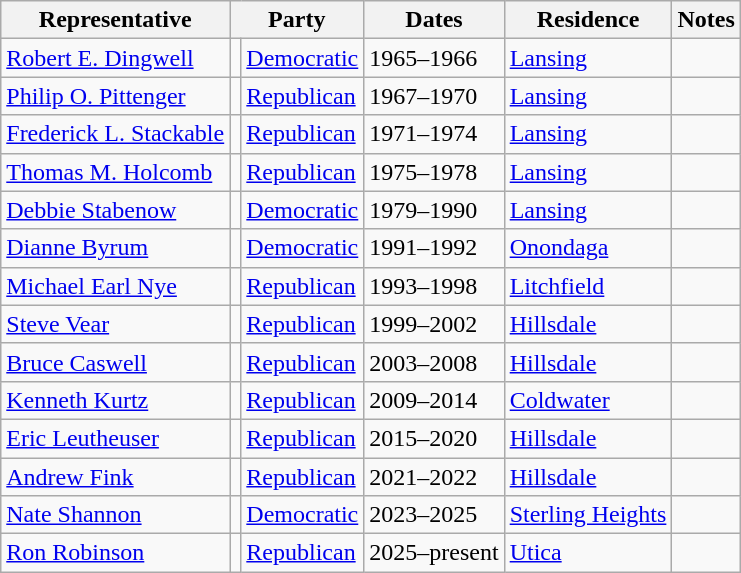<table class=wikitable>
<tr valign=bottom>
<th>Representative</th>
<th colspan="2">Party</th>
<th>Dates</th>
<th>Residence</th>
<th>Notes</th>
</tr>
<tr>
<td><a href='#'>Robert E. Dingwell</a></td>
<td bgcolor=></td>
<td><a href='#'>Democratic</a></td>
<td>1965–1966</td>
<td><a href='#'>Lansing</a></td>
<td></td>
</tr>
<tr>
<td><a href='#'>Philip O. Pittenger</a></td>
<td bgcolor=></td>
<td><a href='#'>Republican</a></td>
<td>1967–1970</td>
<td><a href='#'>Lansing</a></td>
<td></td>
</tr>
<tr>
<td><a href='#'>Frederick L. Stackable</a></td>
<td bgcolor=></td>
<td><a href='#'>Republican</a></td>
<td>1971–1974</td>
<td><a href='#'>Lansing</a></td>
<td></td>
</tr>
<tr>
<td><a href='#'>Thomas M. Holcomb</a></td>
<td bgcolor=></td>
<td><a href='#'>Republican</a></td>
<td>1975–1978</td>
<td><a href='#'>Lansing</a></td>
<td></td>
</tr>
<tr>
<td><a href='#'>Debbie Stabenow</a></td>
<td bgcolor=></td>
<td><a href='#'>Democratic</a></td>
<td>1979–1990</td>
<td><a href='#'>Lansing</a></td>
<td></td>
</tr>
<tr>
<td><a href='#'>Dianne Byrum</a></td>
<td bgcolor=></td>
<td><a href='#'>Democratic</a></td>
<td>1991–1992</td>
<td><a href='#'>Onondaga</a></td>
<td></td>
</tr>
<tr>
<td><a href='#'>Michael Earl Nye</a></td>
<td bgcolor=></td>
<td><a href='#'>Republican</a></td>
<td>1993–1998</td>
<td><a href='#'>Litchfield</a></td>
<td></td>
</tr>
<tr>
<td><a href='#'>Steve Vear</a></td>
<td bgcolor=></td>
<td><a href='#'>Republican</a></td>
<td>1999–2002</td>
<td><a href='#'>Hillsdale</a></td>
<td></td>
</tr>
<tr>
<td><a href='#'>Bruce Caswell</a></td>
<td bgcolor=></td>
<td><a href='#'>Republican</a></td>
<td>2003–2008</td>
<td><a href='#'>Hillsdale</a></td>
<td></td>
</tr>
<tr>
<td><a href='#'>Kenneth Kurtz</a></td>
<td bgcolor=></td>
<td><a href='#'>Republican</a></td>
<td>2009–2014</td>
<td><a href='#'>Coldwater</a></td>
<td></td>
</tr>
<tr>
<td><a href='#'>Eric Leutheuser</a></td>
<td bgcolor=></td>
<td><a href='#'>Republican</a></td>
<td>2015–2020</td>
<td><a href='#'>Hillsdale</a></td>
<td></td>
</tr>
<tr>
<td><a href='#'>Andrew Fink</a></td>
<td bgcolor=></td>
<td><a href='#'>Republican</a></td>
<td>2021–2022</td>
<td><a href='#'>Hillsdale</a></td>
<td></td>
</tr>
<tr>
<td><a href='#'>Nate Shannon</a></td>
<td bgcolor=></td>
<td><a href='#'>Democratic</a></td>
<td>2023–2025</td>
<td><a href='#'>Sterling Heights</a></td>
<td></td>
</tr>
<tr>
<td><a href='#'>Ron Robinson</a></td>
<td bgcolor=></td>
<td><a href='#'>Republican</a></td>
<td>2025–present</td>
<td><a href='#'>Utica</a></td>
<td></td>
</tr>
</table>
